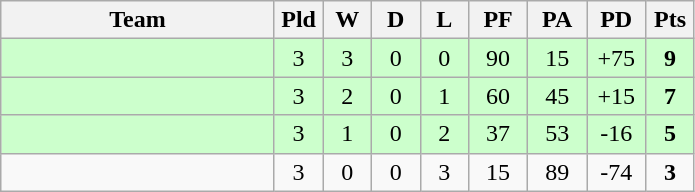<table class="wikitable" style="text-align:center;">
<tr>
<th width=175>Team</th>
<th width=25 abbr="Played">Pld</th>
<th width=25 abbr="Won">W</th>
<th width=25 abbr="Drawn">D</th>
<th width=25 abbr="Lost">L</th>
<th width=32 abbr="Points for">PF</th>
<th width=32 abbr="Points against">PA</th>
<th width=32 abbr="Points difference">PD</th>
<th width=25 abbr="Points">Pts</th>
</tr>
<tr bgcolor=ccffcc>
<td align=left></td>
<td>3</td>
<td>3</td>
<td>0</td>
<td>0</td>
<td>90</td>
<td>15</td>
<td>+75</td>
<td><strong>9</strong></td>
</tr>
<tr bgcolor=ccffcc>
<td align=left></td>
<td>3</td>
<td>2</td>
<td>0</td>
<td>1</td>
<td>60</td>
<td>45</td>
<td>+15</td>
<td><strong>7</strong></td>
</tr>
<tr bgcolor=ccffcc>
<td align=left></td>
<td>3</td>
<td>1</td>
<td>0</td>
<td>2</td>
<td>37</td>
<td>53</td>
<td>-16</td>
<td><strong>5</strong></td>
</tr>
<tr>
<td align=left></td>
<td>3</td>
<td>0</td>
<td>0</td>
<td>3</td>
<td>15</td>
<td>89</td>
<td>-74</td>
<td><strong>3</strong></td>
</tr>
</table>
